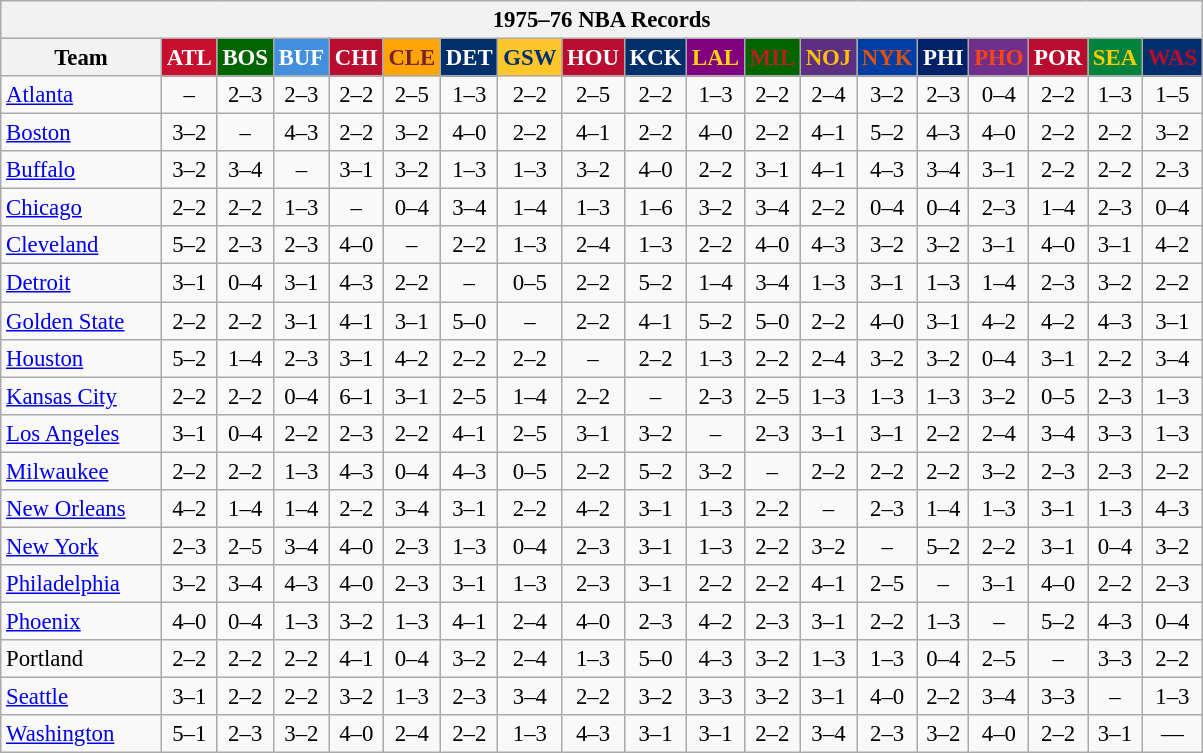<table class="wikitable" style="font-size:95%; text-align:center;">
<tr>
<th colspan=19>1975–76 NBA Records</th>
</tr>
<tr>
<th width=100>Team</th>
<th style="background:#C90F2E;color:#FFFFFF;width=35">ATL</th>
<th style="background:#006400;color:#FFFFFF;width=35">BOS</th>
<th style="background:#428FDF;color:#FFFFFF;width=35">BUF</th>
<th style="background:#BA0C2F;color:#FFFFFF;width=35">CHI</th>
<th style="background:#FFA402;color:#77222F;width=35">CLE</th>
<th style="background:#012F6B;color:#FFFFFF;width=35">DET</th>
<th style="background:#FFC62C;color:#012F6B;width=35">GSW</th>
<th style="background:#BA0C2F;color:#FFFFFF;width=35">HOU</th>
<th style="background:#012F6B;color:#FFFFFF;width=35">KCK</th>
<th style="background:#800080;color:#FFD700;width=35">LAL</th>
<th style="background:#006400;color:#B22222;width=35">MIL</th>
<th style="background:#5C2F83;color:#FCC200;width=35">NOJ</th>
<th style="background:#003EA4;color:#E35208;width=35">NYK</th>
<th style="background:#012268;color:#FFFFFF;width=35">PHI</th>
<th style="background:#702F8B;color:#FA4417;width=35">PHO</th>
<th style="background:#BA0C2F;color:#FFFFFF;width=35">POR</th>
<th style="background:#00843D;color:#FFCD01;width=35">SEA</th>
<th style="background:#012F6D;color:#BA0C2F;width=35">WAS</th>
</tr>
<tr>
<td style="text-align:left;"><a href='#'>Atlanta</a></td>
<td>–</td>
<td>2–3</td>
<td>2–3</td>
<td>2–2</td>
<td>2–5</td>
<td>1–3</td>
<td>2–2</td>
<td>2–5</td>
<td>2–2</td>
<td>1–3</td>
<td>2–2</td>
<td>2–4</td>
<td>3–2</td>
<td>2–3</td>
<td>0–4</td>
<td>2–2</td>
<td>1–3</td>
<td>1–5</td>
</tr>
<tr>
<td style="text-align:left;"><a href='#'>Boston</a></td>
<td>3–2</td>
<td>–</td>
<td>4–3</td>
<td>2–2</td>
<td>3–2</td>
<td>4–0</td>
<td>2–2</td>
<td>4–1</td>
<td>2–2</td>
<td>4–0</td>
<td>2–2</td>
<td>4–1</td>
<td>5–2</td>
<td>4–3</td>
<td>4–0</td>
<td>2–2</td>
<td>2–2</td>
<td>3–2</td>
</tr>
<tr>
<td style="text-align:left;"><a href='#'>Buffalo</a></td>
<td>3–2</td>
<td>3–4</td>
<td>–</td>
<td>3–1</td>
<td>3–2</td>
<td>1–3</td>
<td>1–3</td>
<td>3–2</td>
<td>4–0</td>
<td>2–2</td>
<td>3–1</td>
<td>4–1</td>
<td>4–3</td>
<td>3–4</td>
<td>3–1</td>
<td>2–2</td>
<td>2–2</td>
<td>2–3</td>
</tr>
<tr>
<td style="text-align:left;"><a href='#'>Chicago</a></td>
<td>2–2</td>
<td>2–2</td>
<td>1–3</td>
<td>–</td>
<td>0–4</td>
<td>3–4</td>
<td>1–4</td>
<td>1–3</td>
<td>1–6</td>
<td>3–2</td>
<td>3–4</td>
<td>2–2</td>
<td>0–4</td>
<td>0–4</td>
<td>2–3</td>
<td>1–4</td>
<td>2–3</td>
<td>0–4</td>
</tr>
<tr>
<td style="text-align:left;"><a href='#'>Cleveland</a></td>
<td>5–2</td>
<td>2–3</td>
<td>2–3</td>
<td>4–0</td>
<td>–</td>
<td>2–2</td>
<td>1–3</td>
<td>2–4</td>
<td>1–3</td>
<td>2–2</td>
<td>4–0</td>
<td>4–3</td>
<td>3–2</td>
<td>3–2</td>
<td>3–1</td>
<td>4–0</td>
<td>3–1</td>
<td>4–2</td>
</tr>
<tr>
<td style="text-align:left;"><a href='#'>Detroit</a></td>
<td>3–1</td>
<td>0–4</td>
<td>3–1</td>
<td>4–3</td>
<td>2–2</td>
<td>–</td>
<td>0–5</td>
<td>2–2</td>
<td>5–2</td>
<td>1–4</td>
<td>3–4</td>
<td>1–3</td>
<td>3–1</td>
<td>1–3</td>
<td>1–4</td>
<td>2–3</td>
<td>3–2</td>
<td>2–2</td>
</tr>
<tr>
<td style="text-align:left;"><a href='#'>Golden State</a></td>
<td>2–2</td>
<td>2–2</td>
<td>3–1</td>
<td>4–1</td>
<td>3–1</td>
<td>5–0</td>
<td>–</td>
<td>2–2</td>
<td>4–1</td>
<td>5–2</td>
<td>5–0</td>
<td>2–2</td>
<td>4–0</td>
<td>3–1</td>
<td>4–2</td>
<td>4–2</td>
<td>4–3</td>
<td>3–1</td>
</tr>
<tr>
<td style="text-align:left;"><a href='#'>Houston</a></td>
<td>5–2</td>
<td>1–4</td>
<td>2–3</td>
<td>3–1</td>
<td>4–2</td>
<td>2–2</td>
<td>2–2</td>
<td>–</td>
<td>2–2</td>
<td>1–3</td>
<td>2–2</td>
<td>2–4</td>
<td>3–2</td>
<td>3–2</td>
<td>0–4</td>
<td>3–1</td>
<td>2–2</td>
<td>3–4</td>
</tr>
<tr>
<td style="text-align:left;"><a href='#'>Kansas City</a></td>
<td>2–2</td>
<td>2–2</td>
<td>0–4</td>
<td>6–1</td>
<td>3–1</td>
<td>2–5</td>
<td>1–4</td>
<td>2–2</td>
<td>–</td>
<td>2–3</td>
<td>2–5</td>
<td>1–3</td>
<td>1–3</td>
<td>1–3</td>
<td>3–2</td>
<td>0–5</td>
<td>2–3</td>
<td>1–3</td>
</tr>
<tr>
<td style="text-align:left;"><a href='#'>Los Angeles</a></td>
<td>3–1</td>
<td>0–4</td>
<td>2–2</td>
<td>2–3</td>
<td>2–2</td>
<td>4–1</td>
<td>2–5</td>
<td>3–1</td>
<td>3–2</td>
<td>–</td>
<td>2–3</td>
<td>3–1</td>
<td>3–1</td>
<td>2–2</td>
<td>2–4</td>
<td>3–4</td>
<td>3–3</td>
<td>1–3</td>
</tr>
<tr>
<td style="text-align:left;"><a href='#'>Milwaukee</a></td>
<td>2–2</td>
<td>2–2</td>
<td>1–3</td>
<td>4–3</td>
<td>0–4</td>
<td>4–3</td>
<td>0–5</td>
<td>2–2</td>
<td>5–2</td>
<td>3–2</td>
<td>–</td>
<td>2–2</td>
<td>2–2</td>
<td>2–2</td>
<td>3–2</td>
<td>2–3</td>
<td>2–3</td>
<td>2–2</td>
</tr>
<tr>
<td style="text-align:left;"><a href='#'>New Orleans</a></td>
<td>4–2</td>
<td>1–4</td>
<td>1–4</td>
<td>2–2</td>
<td>3–4</td>
<td>3–1</td>
<td>2–2</td>
<td>4–2</td>
<td>3–1</td>
<td>1–3</td>
<td>2–2</td>
<td>–</td>
<td>2–3</td>
<td>1–4</td>
<td>1–3</td>
<td>3–1</td>
<td>1–3</td>
<td>4–3</td>
</tr>
<tr>
<td style="text-align:left;"><a href='#'>New York</a></td>
<td>2–3</td>
<td>2–5</td>
<td>3–4</td>
<td>4–0</td>
<td>2–3</td>
<td>1–3</td>
<td>0–4</td>
<td>2–3</td>
<td>3–1</td>
<td>1–3</td>
<td>2–2</td>
<td>3–2</td>
<td>–</td>
<td>5–2</td>
<td>2–2</td>
<td>3–1</td>
<td>0–4</td>
<td>3–2</td>
</tr>
<tr>
<td style="text-align:left;"><a href='#'>Philadelphia</a></td>
<td>3–2</td>
<td>3–4</td>
<td>4–3</td>
<td>4–0</td>
<td>2–3</td>
<td>3–1</td>
<td>1–3</td>
<td>2–3</td>
<td>3–1</td>
<td>2–2</td>
<td>2–2</td>
<td>4–1</td>
<td>2–5</td>
<td>–</td>
<td>3–1</td>
<td>4–0</td>
<td>2–2</td>
<td>2–3</td>
</tr>
<tr>
<td style="text-align:left;"><a href='#'>Phoenix</a></td>
<td>4–0</td>
<td>0–4</td>
<td>1–3</td>
<td>3–2</td>
<td>1–3</td>
<td>4–1</td>
<td>2–4</td>
<td>4–0</td>
<td>2–3</td>
<td>4–2</td>
<td>2–3</td>
<td>3–1</td>
<td>2–2</td>
<td>1–3</td>
<td>–</td>
<td>5–2</td>
<td>4–3</td>
<td>0–4</td>
</tr>
<tr>
<td style="text-align:left;">Portland</td>
<td>2–2</td>
<td>2–2</td>
<td>2–2</td>
<td>4–1</td>
<td>0–4</td>
<td>3–2</td>
<td>2–4</td>
<td>1–3</td>
<td>5–0</td>
<td>4–3</td>
<td>3–2</td>
<td>1–3</td>
<td>1–3</td>
<td>0–4</td>
<td>2–5</td>
<td>–</td>
<td>3–3</td>
<td>2–2</td>
</tr>
<tr>
<td style="text-align:left;"><a href='#'>Seattle</a></td>
<td>3–1</td>
<td>2–2</td>
<td>2–2</td>
<td>3–2</td>
<td>1–3</td>
<td>2–3</td>
<td>3–4</td>
<td>2–2</td>
<td>3–2</td>
<td>3–3</td>
<td>3–2</td>
<td>3–1</td>
<td>4–0</td>
<td>2–2</td>
<td>3–4</td>
<td>3–3</td>
<td>–</td>
<td>1–3</td>
</tr>
<tr>
<td style="text-align:left;"><a href='#'>Washington</a></td>
<td>5–1</td>
<td>2–3</td>
<td>3–2</td>
<td>4–0</td>
<td>2–4</td>
<td>2–2</td>
<td>1–3</td>
<td>4–3</td>
<td>3–1</td>
<td>3–1</td>
<td>2–2</td>
<td>3–4</td>
<td>2–3</td>
<td>3–2</td>
<td>4–0</td>
<td>2–2</td>
<td>3–1</td>
<td>—</td>
</tr>
</table>
